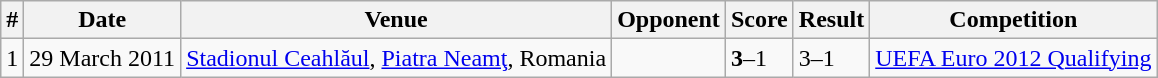<table class="wikitable sortable" style="font-size:100%">
<tr>
<th>#</th>
<th>Date</th>
<th>Venue</th>
<th>Opponent</th>
<th>Score</th>
<th>Result</th>
<th>Competition</th>
</tr>
<tr>
<td>1</td>
<td>29 March 2011</td>
<td><a href='#'>Stadionul Ceahlăul</a>, <a href='#'>Piatra Neamţ</a>, Romania</td>
<td></td>
<td><strong>3</strong>–1</td>
<td>3–1</td>
<td><a href='#'>UEFA Euro 2012 Qualifying</a></td>
</tr>
</table>
